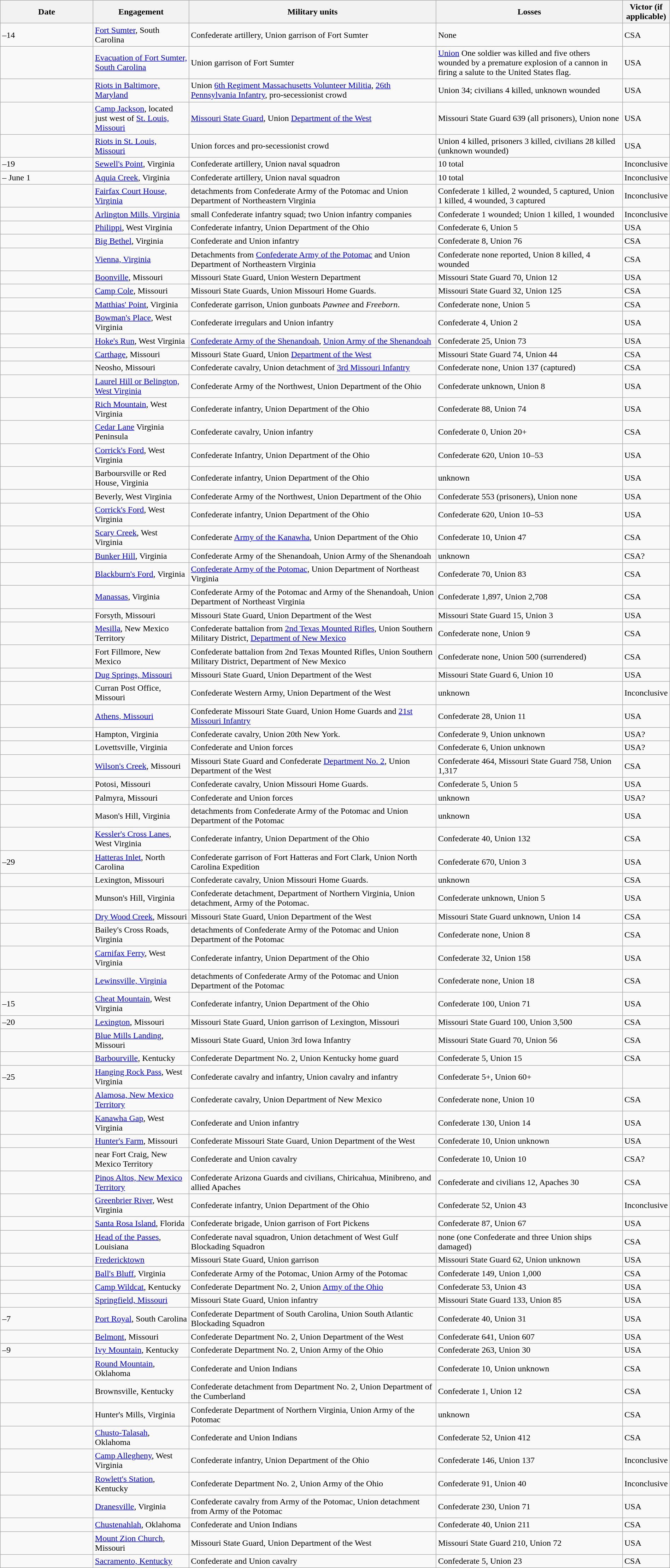<table class="wikitable sortable" width="100%">
<tr>
<th width="15%">Date</th>
<th width="15%">Engagement</th>
<th width="40%">Military units</th>
<th width="30%">Losses</th>
<th width="15%">Victor (if applicable)</th>
</tr>
<tr>
<td>–14</td>
<td><a href='#'>Fort Sumter</a>, South Carolina</td>
<td>Confederate artillery, Union garrison of Fort Sumter</td>
<td>None</td>
<td>CSA</td>
</tr>
<tr>
<td></td>
<td><a href='#'>Evacuation of Fort Sumter, South Carolina</a></td>
<td>Union garrison of Fort Sumter</td>
<td><a href='#'>Union</a> One soldier was killed and five others wounded by a premature explosion of a cannon in firing a salute to the United States flag.</td>
<td>USA</td>
</tr>
<tr>
<td></td>
<td><a href='#'>Riots in Baltimore, Maryland</a></td>
<td>Union <a href='#'>6th Regiment Massachusetts Volunteer Militia</a>, <a href='#'>26th Pennsylvania Infantry</a>, pro-secessionist crowd</td>
<td>Union 34; civilians 4 killed, unknown wounded</td>
<td>USA</td>
</tr>
<tr>
<td></td>
<td><a href='#'>Camp Jackson</a>, located just west of <a href='#'>St. Louis, Missouri</a></td>
<td><a href='#'>Missouri State Guard</a>, Union <a href='#'>Department of the West</a></td>
<td>Missouri State Guard 639 (all prisoners), Union none</td>
<td>USA</td>
</tr>
<tr>
<td></td>
<td><a href='#'>Riots in St. Louis, Missouri</a></td>
<td>Union forces and pro-secessionist crowd</td>
<td>Union 4 killed, prisoners 3 killed, civilians 28 killed (unknown wounded)</td>
<td>USA</td>
</tr>
<tr>
<td>–19</td>
<td><a href='#'>Sewell's Point</a>, Virginia</td>
<td>Confederate artillery, Union naval squadron</td>
<td>10 total</td>
<td>Inconclusive</td>
</tr>
<tr>
<td> – June 1</td>
<td><a href='#'>Aquia Creek</a>, Virginia</td>
<td>Confederate artillery, Union naval squadron</td>
<td>10 total</td>
<td>Inconclusive</td>
</tr>
<tr>
<td></td>
<td><a href='#'>Fairfax Court House, Virginia</a></td>
<td>detachments from Confederate Army of the Potomac and Union Department of Northeastern Virginia</td>
<td>Confederate 1 killed, 2 wounded, 5 captured, Union 1 killed, 4 wounded, 3 captured</td>
<td>Inconclusive</td>
</tr>
<tr>
<td></td>
<td><a href='#'>Arlington Mills, Virginia</a></td>
<td>small Confederate infantry squad; two Union infantry companies</td>
<td>Confederate 1 wounded; Union 1 killed, 1 wounded</td>
<td>Inconclusive</td>
</tr>
<tr>
<td></td>
<td><a href='#'>Philippi</a>, West Virginia</td>
<td>Confederate infantry, Union Department of the Ohio</td>
<td>Confederate 6, Union 5</td>
<td>USA</td>
</tr>
<tr>
<td></td>
<td><a href='#'>Big Bethel</a>, Virginia</td>
<td>Confederate and Union infantry</td>
<td>Confederate 8, Union 76</td>
<td>CSA</td>
</tr>
<tr>
<td></td>
<td><a href='#'>Vienna, Virginia</a></td>
<td>Detachments from <a href='#'>Confederate Army of the Potomac</a> and Union Department of Northeastern Virginia</td>
<td>Confederate none reported, Union 8 killed, 4 wounded</td>
<td>CSA</td>
</tr>
<tr>
<td></td>
<td><a href='#'>Boonville</a>, Missouri</td>
<td>Missouri State Guard, Union Western Department</td>
<td>Missouri State Guard 70, Union 12</td>
<td>USA</td>
</tr>
<tr>
<td></td>
<td><a href='#'>Camp Cole</a>, Missouri</td>
<td>Missouri State Guards, Union Missouri Home Guards.</td>
<td>Missouri State Guard 32, Union 125</td>
<td>CSA</td>
</tr>
<tr>
<td></td>
<td><a href='#'>Matthias' Point</a>, Virginia</td>
<td>Confederate garrison, Union gunboats <em>Pawnee</em> and <em>Freeborn</em>.</td>
<td>Confederate none, Union 5</td>
<td>CSA</td>
</tr>
<tr>
<td></td>
<td><a href='#'>Bowman's Place</a>, West Virginia</td>
<td>Confederate irregulars and Union infantry</td>
<td>Confederate 4, Union 2</td>
<td>USA</td>
</tr>
<tr>
<td></td>
<td><a href='#'>Hoke's Run</a>, West Virginia</td>
<td><a href='#'>Confederate Army of the Shenandoah</a>, <a href='#'>Union Army of the Shenandoah</a></td>
<td>Confederate 25, Union 73</td>
<td>USA</td>
</tr>
<tr>
<td></td>
<td><a href='#'>Carthage</a>, Missouri</td>
<td>Missouri State Guard, Union <a href='#'>Department of the West</a></td>
<td>Missouri State Guard 74, Union 44</td>
<td>CSA</td>
</tr>
<tr>
<td></td>
<td>Neosho, Missouri</td>
<td>Confederate cavalry, Union detachment of <a href='#'>3rd Missouri Infantry</a></td>
<td>Confederate none, Union 137 (captured)</td>
<td>CSA</td>
</tr>
<tr>
<td></td>
<td><a href='#'>Laurel Hill or Belington, West Virginia</a></td>
<td>Confederate Army of the Northwest, Union Department of the Ohio</td>
<td>Confederate unknown, Union 8</td>
<td>USA</td>
</tr>
<tr>
<td></td>
<td><a href='#'>Rich Mountain</a>, West Virginia</td>
<td>Confederate infantry, Union Department of the Ohio</td>
<td>Confederate 88, Union 74</td>
<td>USA</td>
</tr>
<tr>
<td></td>
<td><a href='#'>Cedar Lane</a> Virginia Peninsula</td>
<td>Confederate cavalry, Union infantry</td>
<td>Confederate 0, Union 20+</td>
<td>CSA</td>
</tr>
<tr>
<td></td>
<td><a href='#'>Corrick's Ford</a>, West Virginia</td>
<td>Confederate Infantry, Union Department of the Ohio</td>
<td>Confederate 620, Union 10–53</td>
<td>USA</td>
</tr>
<tr>
<td></td>
<td>Barboursville or Red House, Virginia</td>
<td>Confederate infantry, Union Department of the Ohio</td>
<td>unknown</td>
<td>USA</td>
</tr>
<tr>
<td></td>
<td>Beverly, West Virginia</td>
<td>Confederate Army of the Northwest, Union Department of the Ohio</td>
<td>Confederate 553 (prisoners), Union none</td>
<td>USA</td>
</tr>
<tr>
<td></td>
<td><a href='#'>Corrick's Ford</a>, West Virginia</td>
<td>Confederate infantry, Union Department of the Ohio</td>
<td>Confederate 620, Union 10–53</td>
<td>USA</td>
</tr>
<tr>
<td></td>
<td><a href='#'>Scary Creek</a>, West Virginia</td>
<td>Confederate <a href='#'>Army of the Kanawha</a>, Union Department of the Ohio</td>
<td>Confederate 10, Union 47</td>
<td>CSA</td>
</tr>
<tr>
<td></td>
<td><a href='#'>Bunker Hill</a>, Virginia</td>
<td>Confederate Army of the Shenandoah, Union Army of the Shenandoah</td>
<td>unknown</td>
<td>CSA?</td>
</tr>
<tr>
<td></td>
<td><a href='#'>Blackburn's Ford</a>, Virginia</td>
<td><a href='#'>Confederate Army of the Potomac</a>, Union Department of Northeast Virginia</td>
<td>Confederate 70, Union 83</td>
<td>CSA</td>
</tr>
<tr>
<td></td>
<td><a href='#'>Manassas</a>, Virginia</td>
<td>Confederate Army of the Potomac and Army of the Shenandoah, Union Department of Northeast Virginia</td>
<td>Confederate 1,897, Union 2,708</td>
<td>CSA</td>
</tr>
<tr>
<td></td>
<td>Forsyth, Missouri</td>
<td>Missouri State Guard, Union Department of the West</td>
<td>Missouri State Guard 15, Union 3</td>
<td>USA</td>
</tr>
<tr>
<td></td>
<td><a href='#'>Mesilla</a>, New Mexico Territory</td>
<td>Confederate battalion from <a href='#'>2nd Texas Mounted Rifles</a>, Union Southern Military District, <a href='#'>Department of New Mexico</a></td>
<td>Confederate none, Union 9</td>
<td>CSA</td>
</tr>
<tr>
<td></td>
<td>Fort Fillmore, New Mexico</td>
<td>Confederate battalion from 2nd Texas Mounted Rifles, Union Southern Military District, Department of New Mexico</td>
<td>Confederate none, Union 500 (surrendered)</td>
<td>CSA</td>
</tr>
<tr>
<td></td>
<td><a href='#'>Dug Springs, Missouri</a></td>
<td>Missouri State Guard, Union Department of the West</td>
<td>Missouri State Guard 6, Union 10</td>
<td>USA</td>
</tr>
<tr>
<td></td>
<td>Curran Post Office, Missouri</td>
<td>Confederate Western Army, Union Department of the West</td>
<td>unknown</td>
<td>Inconclusive</td>
</tr>
<tr>
<td></td>
<td><a href='#'>Athens, Missouri</a></td>
<td>Confederate Missouri State Guard, Union Home Guards and <a href='#'>21st Missouri Infantry</a></td>
<td>Confederate 28, Union 11</td>
<td>USA</td>
</tr>
<tr>
<td></td>
<td>Hampton, Virginia</td>
<td>Confederate cavalry, Union 20th New York.</td>
<td>Confederate 9, Union unknown</td>
<td>USA?</td>
</tr>
<tr>
<td></td>
<td>Lovettsville, Virginia</td>
<td>Confederate and Union forces</td>
<td>Confederate 6, Union unknown</td>
<td>USA?</td>
</tr>
<tr>
<td></td>
<td><a href='#'>Wilson's Creek</a>, Missouri</td>
<td>Missouri State Guard and Confederate <a href='#'>Department No. 2</a>, Union Department of the West</td>
<td>Confederate 464, Missouri State Guard 758, Union 1,317</td>
<td>CSA</td>
</tr>
<tr>
<td></td>
<td>Potosi, Missouri</td>
<td>Confederate cavalry, Union Missouri Home Guards.</td>
<td>Confederate 5, Union 5</td>
<td>USA</td>
</tr>
<tr>
<td></td>
<td>Palmyra, Missouri</td>
<td>Confederate and Union forces</td>
<td>unknown</td>
<td>USA?</td>
</tr>
<tr>
<td></td>
<td>Mason's Hill, Virginia</td>
<td>detachments from Confederate Army of the Potomac and Union Department of the Potomac</td>
<td>unknown</td>
<td>USA</td>
</tr>
<tr>
<td></td>
<td><a href='#'>Kessler's Cross Lanes</a>, West Virginia</td>
<td>Confederate infantry, Union Department of the Ohio</td>
<td>Confederate 40, Union 132</td>
<td>CSA</td>
</tr>
<tr>
<td>–29</td>
<td><a href='#'>Hatteras Inlet</a>, North Carolina</td>
<td>Confederate garrison of Fort Hatteras and Fort Clark, Union North Carolina Expedition</td>
<td>Confederate 670, Union 3</td>
<td>USA</td>
</tr>
<tr>
<td></td>
<td>Lexington, Missouri</td>
<td>Confederate cavalry, Union Missouri Home Guards.</td>
<td>unknown</td>
<td>CSA</td>
</tr>
<tr>
<td></td>
<td>Munson's Hill, Virginia</td>
<td>Confederate detachment, Department of Northern Virginia, Union detachment, Army of the Potomac.</td>
<td>Confederate unknown, Union 5</td>
<td>USA</td>
</tr>
<tr>
<td></td>
<td><a href='#'>Dry Wood Creek</a>, Missouri</td>
<td>Missouri State Guard, Union Department of the West</td>
<td>Missouri State Guard unknown, Union 14</td>
<td>CSA</td>
</tr>
<tr>
<td></td>
<td>Bailey's Cross Roads, Virginia</td>
<td>detachments of Confederate Army of the Potomac and Union Department of the Potomac</td>
<td>Confederate none, Union 8</td>
<td>CSA</td>
</tr>
<tr>
<td></td>
<td><a href='#'>Carnifax Ferry</a>, West Virginia</td>
<td>Confederate infantry, Union Department of the Ohio</td>
<td>Confederate 32, Union 158</td>
<td>USA</td>
</tr>
<tr>
<td></td>
<td><a href='#'>Lewinsville, Virginia</a></td>
<td>detachments of Confederate Army of the Potomac and Union Department of the Potomac</td>
<td>Confederate none, Union 18</td>
<td>CSA</td>
</tr>
<tr>
<td>–15</td>
<td><a href='#'>Cheat Mountain</a>, West Virginia</td>
<td>Confederate infantry, Union Department of the Ohio</td>
<td>Confederate 100, Union 71</td>
<td>USA</td>
</tr>
<tr>
<td>–20</td>
<td><a href='#'>Lexington</a>, Missouri</td>
<td>Missouri State Guard, Union garrison of Lexington, Missouri</td>
<td>Missouri State Guard 100, Union 3,500</td>
<td>CSA</td>
</tr>
<tr>
<td></td>
<td><a href='#'>Blue Mills Landing</a>, Missouri</td>
<td>Missouri State Guard, Union 3rd Iowa Infantry</td>
<td>Missouri State Guard 70, Union 56</td>
<td>CSA</td>
</tr>
<tr>
<td></td>
<td><a href='#'>Barbourville</a>, Kentucky</td>
<td>Confederate Department No. 2, Union Kentucky home guard</td>
<td>Confederate 5, Union 15</td>
<td>CSA</td>
</tr>
<tr>
<td>–25</td>
<td><a href='#'>Hanging Rock Pass</a>, West Virginia</td>
<td>Confederate cavalry and infantry, Union cavalry and infantry</td>
<td>Confederate 5+, Union 60+</td>
</tr>
<tr>
<td></td>
<td><a href='#'>Alamosa, New Mexico Territory</a></td>
<td>Confederate cavalry, Union Department of New Mexico</td>
<td>Confederate none, Union 10</td>
<td>CSA</td>
</tr>
<tr>
<td></td>
<td><a href='#'>Kanawha Gap</a>, West Virginia</td>
<td>Confederate and Union infantry</td>
<td>Confederate 130, Union 14</td>
<td>USA</td>
</tr>
<tr>
<td></td>
<td><a href='#'>Hunter's Farm</a>, Missouri</td>
<td>Confederate Missouri State Guard, Union Department of the West</td>
<td>Confederate 10, Union unknown</td>
<td>USA</td>
</tr>
<tr>
<td></td>
<td>near Fort Craig, New Mexico Territory</td>
<td>Confederate and Union cavalry</td>
<td>Confederate 10, Union 10</td>
<td>CSA?</td>
</tr>
<tr>
<td></td>
<td><a href='#'>Pinos Altos, New Mexico Territory</a></td>
<td>Confederate Arizona Guards and civilians, Chiricahua, Minibreno, and allied Apaches</td>
<td>Confederate and civilians 12, Apaches 30</td>
<td>CSA</td>
</tr>
<tr>
<td></td>
<td><a href='#'>Greenbrier River</a>, West Virginia</td>
<td>Confederate infantry, Union Department of the Ohio</td>
<td>Confederate 52, Union 43</td>
<td>Inconclusive</td>
</tr>
<tr>
<td></td>
<td><a href='#'>Santa Rosa Island</a>, Florida</td>
<td>Confederate brigade, Union garrison of Fort Pickens</td>
<td>Confederate 87, Union 67</td>
<td>USA</td>
</tr>
<tr>
<td></td>
<td><a href='#'>Head of the Passes</a>, Louisiana</td>
<td>Confederate naval squadron, Union detachment of West Gulf Blockading Squadron</td>
<td>none (one Confederate and three Union ships damaged)</td>
<td>CSA</td>
</tr>
<tr>
<td></td>
<td><a href='#'>Fredericktown</a></td>
<td>Missouri State Guard, Union garrison</td>
<td>Missouri State Guard 62, Union unknown</td>
<td>USA</td>
</tr>
<tr>
<td></td>
<td><a href='#'>Ball's Bluff</a>, Virginia</td>
<td>Confederate Army of the Potomac, Union Army of the Potomac</td>
<td>Confederate 149, Union 1,000</td>
<td>CSA</td>
</tr>
<tr>
<td></td>
<td><a href='#'>Camp Wildcat</a>, Kentucky</td>
<td>Confederate Department No. 2, Union <a href='#'>Army of the Ohio</a></td>
<td>Confederate 53, Union 43</td>
<td>USA</td>
</tr>
<tr>
<td></td>
<td><a href='#'>Springfield, Missouri</a></td>
<td>Missouri State Guard, Union infantry</td>
<td>Missouri State Guard 133, Union 85</td>
<td>USA</td>
</tr>
<tr>
<td>–7</td>
<td><a href='#'>Port Royal</a>, South Carolina</td>
<td>Confederate Department of South Carolina, Union South Atlantic Blockading Squadron</td>
<td>Confederate 40, Union 31</td>
<td>USA</td>
</tr>
<tr>
<td></td>
<td><a href='#'>Belmont</a>, Missouri</td>
<td>Confederate Department No. 2, Union Department of the West</td>
<td>Confederate 641, Union 607</td>
<td>USA</td>
</tr>
<tr>
<td>–9</td>
<td><a href='#'>Ivy Mountain</a>, Kentucky</td>
<td>Confederate Department No. 2, Union Army of the Ohio</td>
<td>Confederate 263, Union 30</td>
<td>USA</td>
</tr>
<tr>
<td></td>
<td><a href='#'>Round Mountain</a>, Oklahoma</td>
<td>Confederate and Union Indians</td>
<td>Confederate 10, Union unknown</td>
<td>CSA</td>
</tr>
<tr>
<td></td>
<td>Brownsville, Kentucky</td>
<td>Confederate detachment from Department No. 2, Union Department of the Cumberland</td>
<td>Confederate 1, Union 12</td>
<td>CSA</td>
</tr>
<tr>
<td></td>
<td>Hunter's Mills, Virginia</td>
<td>Confederate Department of Northern Virginia, Union Army of the Potomac</td>
<td>unknown</td>
<td>CSA</td>
</tr>
<tr>
<td></td>
<td><a href='#'>Chusto-Talasah</a>, Oklahoma</td>
<td>Confederate and Union Indians</td>
<td>Confederate 52, Union 412</td>
<td>CSA</td>
</tr>
<tr>
<td></td>
<td><a href='#'>Camp Allegheny</a>, West Virginia</td>
<td>Confederate infantry, Union Department of the Ohio</td>
<td>Confederate 146, Union 137</td>
<td>Inconclusive</td>
</tr>
<tr>
<td></td>
<td><a href='#'>Rowlett's Station</a>, Kentucky</td>
<td>Confederate Department No. 2, Union Army of the Ohio</td>
<td>Confederate 91, Union 40</td>
<td>Inconclusive</td>
</tr>
<tr>
<td></td>
<td><a href='#'>Dranesville</a>, Virginia</td>
<td>Confederate cavalry from Army of the Potomac, Union detachment from Army of the Potomac</td>
<td>Confederate 230, Union 71</td>
<td>USA</td>
</tr>
<tr>
<td></td>
<td><a href='#'>Chustenahlah</a>, Oklahoma</td>
<td>Confederate and Union Indians</td>
<td>Confederate 40, Union 211</td>
<td>CSA</td>
</tr>
<tr>
<td></td>
<td><a href='#'>Mount Zion Church</a>, Missouri</td>
<td>Missouri State Guard, Union Department of the West</td>
<td>Missouri State Guard 210, Union 72</td>
<td>USA</td>
</tr>
<tr>
<td></td>
<td><a href='#'>Sacramento, Kentucky</a></td>
<td>Confederate and Union cavalry</td>
<td>Confederate 5, Union 23</td>
<td>CSA</td>
</tr>
</table>
